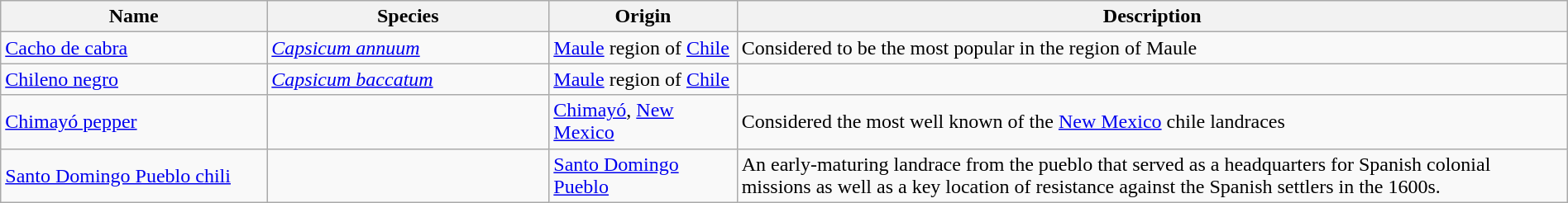<table class="wikitable sortable" style="width:100%; height:auto;">
<tr>
<th style="width:17%;">Name</th>
<th style="width:18%;">Species</th>
<th style="width:12%;">Origin</th>
<th style="width:53%;" class="unsortable">Description</th>
</tr>
<tr>
<td><a href='#'>Cacho de cabra</a></td>
<td><em><a href='#'>Capsicum annuum</a></em></td>
<td><a href='#'>Maule</a> region of <a href='#'>Chile</a></td>
<td>Considered to be the most popular in the region of Maule</td>
</tr>
<tr>
<td><a href='#'>Chileno negro</a></td>
<td><em><a href='#'>Capsicum baccatum</a></em></td>
<td><a href='#'>Maule</a> region of <a href='#'>Chile</a></td>
<td></td>
</tr>
<tr>
<td><a href='#'>Chimayó pepper</a></td>
<td></td>
<td><a href='#'>Chimayó</a>, <a href='#'>New Mexico</a></td>
<td>Considered the most well known of the <a href='#'>New Mexico</a> chile landraces</td>
</tr>
<tr>
<td><a href='#'>Santo Domingo Pueblo chili</a></td>
<td></td>
<td><a href='#'>Santo Domingo Pueblo</a></td>
<td>An early-maturing landrace from the pueblo that served as a headquarters for Spanish colonial missions as well as a key location of resistance against the Spanish settlers in the 1600s.</td>
</tr>
</table>
